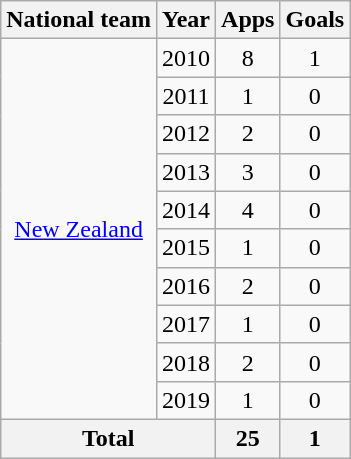<table class=wikitable style=text-align:center>
<tr>
<th>National team</th>
<th>Year</th>
<th>Apps</th>
<th>Goals</th>
</tr>
<tr>
<td rowspan=10><a href='#'>New Zealand</a></td>
<td>2010</td>
<td>8</td>
<td>1</td>
</tr>
<tr>
<td>2011</td>
<td>1</td>
<td>0</td>
</tr>
<tr>
<td>2012</td>
<td>2</td>
<td>0</td>
</tr>
<tr>
<td>2013</td>
<td>3</td>
<td>0</td>
</tr>
<tr>
<td>2014</td>
<td>4</td>
<td>0</td>
</tr>
<tr>
<td>2015</td>
<td>1</td>
<td>0</td>
</tr>
<tr>
<td>2016</td>
<td>2</td>
<td>0</td>
</tr>
<tr>
<td>2017</td>
<td>1</td>
<td>0</td>
</tr>
<tr>
<td>2018</td>
<td>2</td>
<td>0</td>
</tr>
<tr>
<td>2019</td>
<td>1</td>
<td>0</td>
</tr>
<tr>
<th colspan=2>Total</th>
<th>25</th>
<th>1</th>
</tr>
</table>
